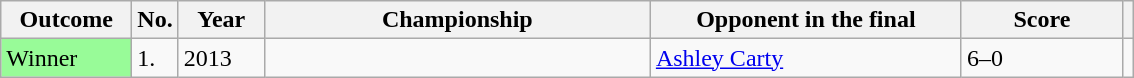<table class="sortable wikitable">
<tr>
<th width="80">Outcome</th>
<th width="20">No.</th>
<th width="50">Year</th>
<th width="250">Championship</th>
<th width="200">Opponent in the final</th>
<th width="100">Score</th>
<th></th>
</tr>
<tr>
<td style="background:#98fb98;">Winner</td>
<td>1.</td>
<td>2013</td>
<td></td>
<td> <a href='#'>Ashley Carty</a></td>
<td>6–0</td>
<td></td>
</tr>
</table>
